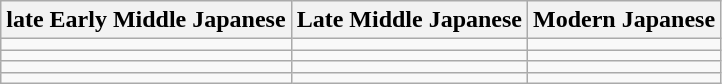<table class="wikitable">
<tr>
<th>late Early Middle Japanese</th>
<th>Late Middle Japanese</th>
<th>Modern Japanese</th>
</tr>
<tr>
<td></td>
<td></td>
<td></td>
</tr>
<tr>
<td></td>
<td></td>
<td></td>
</tr>
<tr>
<td></td>
<td></td>
<td></td>
</tr>
<tr>
<td></td>
<td></td>
<td></td>
</tr>
</table>
